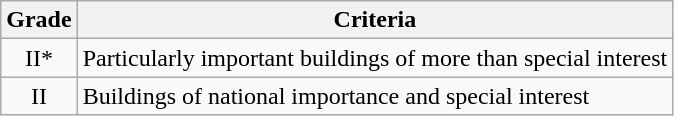<table class="wikitable">
<tr>
<th>Grade</th>
<th>Criteria</th>
</tr>
<tr>
<td align="center" >II*</td>
<td>Particularly important buildings of more than special interest</td>
</tr>
<tr>
<td align="center" >II</td>
<td>Buildings of national importance and special interest</td>
</tr>
</table>
